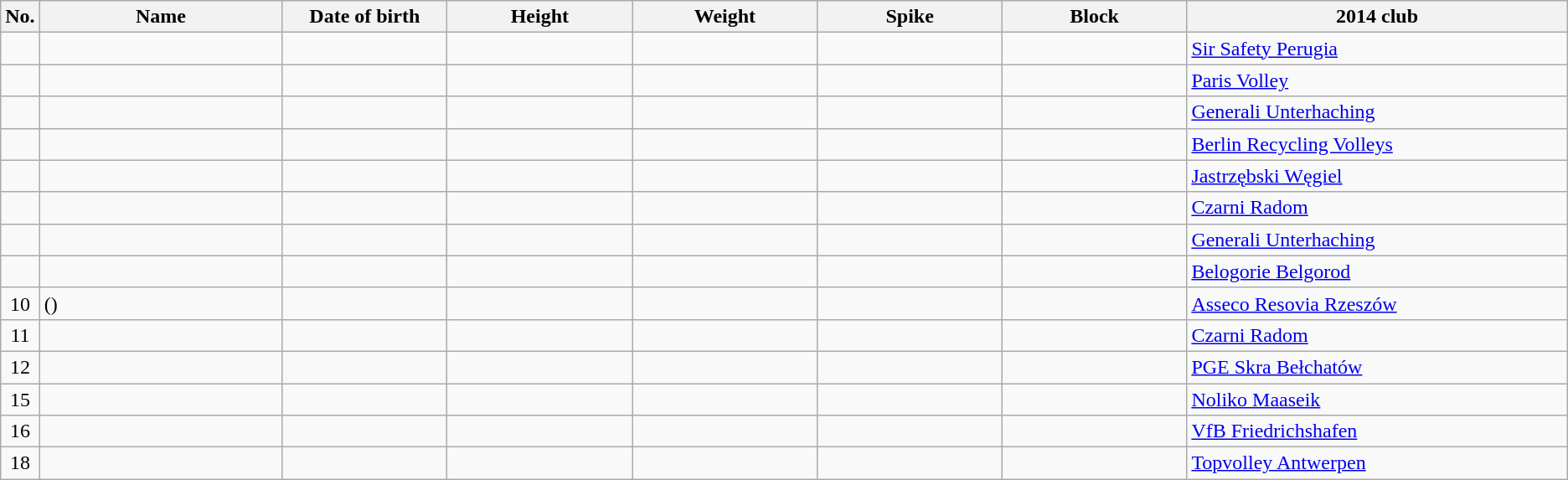<table class="wikitable sortable" style="font-size:100%; text-align:center;">
<tr>
<th>No.</th>
<th style="width:12em">Name</th>
<th style="width:8em">Date of birth</th>
<th style="width:9em">Height</th>
<th style="width:9em">Weight</th>
<th style="width:9em">Spike</th>
<th style="width:9em">Block</th>
<th style="width:19em">2014 club</th>
</tr>
<tr>
<td></td>
<td align=left></td>
<td align=right></td>
<td></td>
<td></td>
<td></td>
<td></td>
<td align=left> <a href='#'>Sir Safety Perugia</a></td>
</tr>
<tr>
<td></td>
<td align=left></td>
<td align=right></td>
<td></td>
<td></td>
<td></td>
<td></td>
<td align=left> <a href='#'>Paris Volley</a></td>
</tr>
<tr>
<td></td>
<td align=left></td>
<td align=right></td>
<td></td>
<td></td>
<td></td>
<td></td>
<td align=left> <a href='#'>Generali Unterhaching</a></td>
</tr>
<tr>
<td></td>
<td align=left></td>
<td align=right></td>
<td></td>
<td></td>
<td></td>
<td></td>
<td align=left> <a href='#'>Berlin Recycling Volleys</a></td>
</tr>
<tr>
<td></td>
<td align=left></td>
<td align=right></td>
<td></td>
<td></td>
<td></td>
<td></td>
<td align=left> <a href='#'>Jastrzębski Węgiel</a></td>
</tr>
<tr>
<td></td>
<td align=left></td>
<td align=right></td>
<td></td>
<td></td>
<td></td>
<td></td>
<td align=left> <a href='#'>Czarni Radom</a></td>
</tr>
<tr>
<td></td>
<td align=left></td>
<td align=right></td>
<td></td>
<td></td>
<td></td>
<td></td>
<td align=left> <a href='#'>Generali Unterhaching</a></td>
</tr>
<tr>
<td></td>
<td align=left></td>
<td align=right></td>
<td></td>
<td></td>
<td></td>
<td></td>
<td align=left> <a href='#'>Belogorie Belgorod</a></td>
</tr>
<tr>
<td>10</td>
<td align=left> ()</td>
<td align=right></td>
<td></td>
<td></td>
<td></td>
<td></td>
<td align=left> <a href='#'>Asseco Resovia Rzeszów</a></td>
</tr>
<tr>
<td>11</td>
<td align=left></td>
<td align=right></td>
<td></td>
<td></td>
<td></td>
<td></td>
<td align=left> <a href='#'>Czarni Radom</a></td>
</tr>
<tr>
<td>12</td>
<td align=left></td>
<td align=right></td>
<td></td>
<td></td>
<td></td>
<td></td>
<td align=left> <a href='#'>PGE Skra Bełchatów</a></td>
</tr>
<tr>
<td>15</td>
<td align=left></td>
<td align=right></td>
<td></td>
<td></td>
<td></td>
<td></td>
<td align=left> <a href='#'>Noliko Maaseik</a></td>
</tr>
<tr>
<td>16</td>
<td align=left></td>
<td align=right></td>
<td></td>
<td></td>
<td></td>
<td></td>
<td align=left> <a href='#'>VfB Friedrichshafen</a></td>
</tr>
<tr>
<td>18</td>
<td align=left></td>
<td align=right></td>
<td></td>
<td></td>
<td></td>
<td></td>
<td align=left> <a href='#'>Topvolley Antwerpen</a></td>
</tr>
</table>
